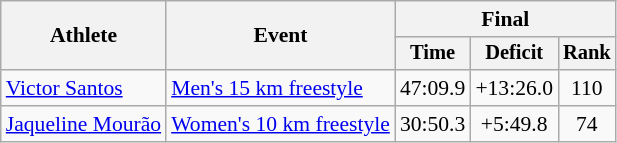<table class="wikitable" style="font-size:90%">
<tr>
<th rowspan="2">Athlete</th>
<th rowspan="2">Event</th>
<th colspan="3">Final</th>
</tr>
<tr style="font-size:95%">
<th>Time</th>
<th>Deficit</th>
<th>Rank</th>
</tr>
<tr align=center>
<td align=left><a href='#'>Victor Santos</a></td>
<td align=left><a href='#'>Men's 15 km freestyle</a></td>
<td>47:09.9</td>
<td>+13:26.0</td>
<td>110</td>
</tr>
<tr align=center>
<td align=left><a href='#'>Jaqueline Mourão</a></td>
<td align=left><a href='#'>Women's 10 km freestyle</a></td>
<td>30:50.3</td>
<td>+5:49.8</td>
<td>74</td>
</tr>
</table>
